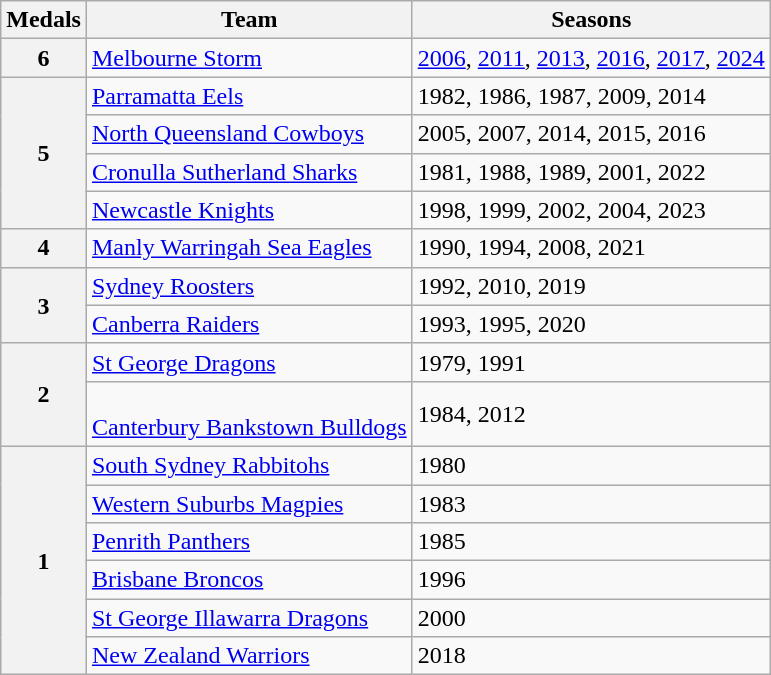<table class="wikitable">
<tr>
<th>Medals</th>
<th>Team</th>
<th>Seasons</th>
</tr>
<tr>
<th>6</th>
<td> <a href='#'>Melbourne Storm</a></td>
<td><a href='#'>2006</a>, <a href='#'>2011</a>, <a href='#'>2013</a>, <a href='#'>2016</a>, <a href='#'>2017</a>, <a href='#'>2024</a></td>
</tr>
<tr>
<th rowspan="4">5</th>
<td> <a href='#'>Parramatta Eels</a></td>
<td>1982, 1986, 1987, 2009, 2014</td>
</tr>
<tr>
<td> <a href='#'>North Queensland Cowboys</a></td>
<td>2005, 2007, 2014, 2015, 2016</td>
</tr>
<tr>
<td> <a href='#'>Cronulla Sutherland Sharks</a></td>
<td>1981, 1988, 1989, 2001, 2022</td>
</tr>
<tr>
<td> <a href='#'>Newcastle Knights</a></td>
<td>1998, 1999, 2002, 2004, 2023</td>
</tr>
<tr>
<th>4</th>
<td> <a href='#'>Manly Warringah Sea Eagles</a></td>
<td>1990, 1994, 2008, 2021</td>
</tr>
<tr>
<th rowspan="2">3</th>
<td> <a href='#'>Sydney Roosters</a></td>
<td>1992, 2010, 2019</td>
</tr>
<tr>
<td> <a href='#'>Canberra Raiders</a></td>
<td>1993, 1995, 2020</td>
</tr>
<tr>
<th rowspan="2">2</th>
<td> <a href='#'>St George Dragons</a></td>
<td>1979, 1991</td>
</tr>
<tr>
<td><br> <a href='#'>Canterbury Bankstown Bulldogs</a></td>
<td>1984, 2012</td>
</tr>
<tr>
<th rowspan="7">1</th>
<td> <a href='#'>South Sydney Rabbitohs</a></td>
<td>1980</td>
</tr>
<tr>
<td> <a href='#'>Western Suburbs Magpies</a></td>
<td>1983</td>
</tr>
<tr>
<td> <a href='#'>Penrith Panthers</a></td>
<td>1985</td>
</tr>
<tr>
<td> <a href='#'>Brisbane Broncos</a></td>
<td>1996</td>
</tr>
<tr 2>
<td> <a href='#'>St George Illawarra Dragons</a></td>
<td>2000</td>
</tr>
<tr>
<td> <a href='#'>New Zealand Warriors</a></td>
<td>2018</td>
</tr>
</table>
